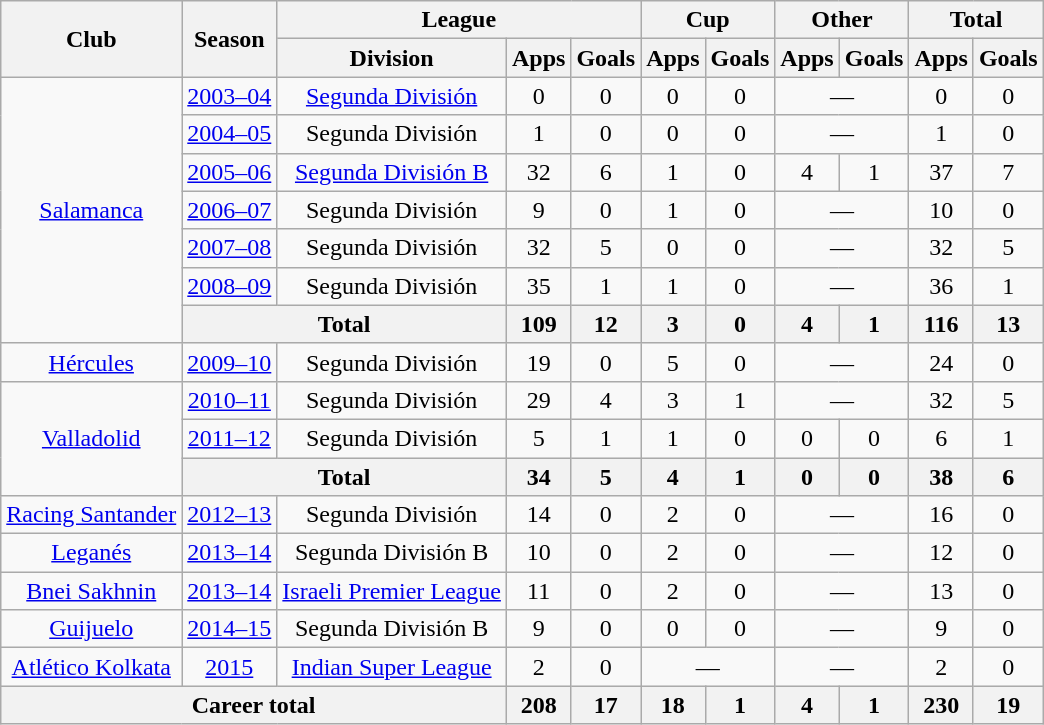<table class="wikitable" style="text-align: center;">
<tr>
<th rowspan="2">Club</th>
<th rowspan="2">Season</th>
<th colspan="3">League</th>
<th colspan="2">Cup</th>
<th colspan="2">Other</th>
<th colspan="2">Total</th>
</tr>
<tr>
<th>Division</th>
<th>Apps</th>
<th>Goals</th>
<th>Apps</th>
<th>Goals</th>
<th>Apps</th>
<th>Goals</th>
<th>Apps</th>
<th>Goals</th>
</tr>
<tr>
<td rowspan="7"><a href='#'>Salamanca</a></td>
<td><a href='#'>2003–04</a></td>
<td><a href='#'>Segunda División</a></td>
<td>0</td>
<td>0</td>
<td>0</td>
<td>0</td>
<td colspan="2">—</td>
<td>0</td>
<td>0</td>
</tr>
<tr>
<td><a href='#'>2004–05</a></td>
<td>Segunda División</td>
<td>1</td>
<td>0</td>
<td>0</td>
<td>0</td>
<td colspan="2">—</td>
<td>1</td>
<td>0</td>
</tr>
<tr>
<td><a href='#'>2005–06</a></td>
<td><a href='#'>Segunda División B</a></td>
<td>32</td>
<td>6</td>
<td>1</td>
<td>0</td>
<td>4</td>
<td>1</td>
<td>37</td>
<td>7</td>
</tr>
<tr>
<td><a href='#'>2006–07</a></td>
<td>Segunda División</td>
<td>9</td>
<td>0</td>
<td>1</td>
<td>0</td>
<td colspan="2">—</td>
<td>10</td>
<td>0</td>
</tr>
<tr>
<td><a href='#'>2007–08</a></td>
<td>Segunda División</td>
<td>32</td>
<td>5</td>
<td>0</td>
<td>0</td>
<td colspan="2">—</td>
<td>32</td>
<td>5</td>
</tr>
<tr>
<td><a href='#'>2008–09</a></td>
<td>Segunda División</td>
<td>35</td>
<td>1</td>
<td>1</td>
<td>0</td>
<td colspan="2">—</td>
<td>36</td>
<td>1</td>
</tr>
<tr>
<th colspan="2">Total</th>
<th>109</th>
<th>12</th>
<th>3</th>
<th>0</th>
<th>4</th>
<th>1</th>
<th>116</th>
<th>13</th>
</tr>
<tr>
<td rowspan="1"><a href='#'>Hércules</a></td>
<td><a href='#'>2009–10</a></td>
<td>Segunda División</td>
<td>19</td>
<td>0</td>
<td>5</td>
<td>0</td>
<td colspan="2">—</td>
<td>24</td>
<td>0</td>
</tr>
<tr>
<td rowspan="3"><a href='#'>Valladolid</a></td>
<td><a href='#'>2010–11</a></td>
<td>Segunda División</td>
<td>29</td>
<td>4</td>
<td>3</td>
<td>1</td>
<td colspan="2">—</td>
<td>32</td>
<td>5</td>
</tr>
<tr>
<td><a href='#'>2011–12</a></td>
<td>Segunda División</td>
<td>5</td>
<td>1</td>
<td>1</td>
<td>0</td>
<td>0</td>
<td>0</td>
<td>6</td>
<td>1</td>
</tr>
<tr>
<th colspan="2">Total</th>
<th>34</th>
<th>5</th>
<th>4</th>
<th>1</th>
<th>0</th>
<th>0</th>
<th>38</th>
<th>6</th>
</tr>
<tr>
<td><a href='#'>Racing Santander</a></td>
<td><a href='#'>2012–13</a></td>
<td>Segunda División</td>
<td>14</td>
<td>0</td>
<td>2</td>
<td>0</td>
<td colspan="2">—</td>
<td>16</td>
<td>0</td>
</tr>
<tr>
<td><a href='#'>Leganés</a></td>
<td><a href='#'>2013–14</a></td>
<td>Segunda División B</td>
<td>10</td>
<td>0</td>
<td>2</td>
<td>0</td>
<td colspan="2">—</td>
<td>12</td>
<td>0</td>
</tr>
<tr>
<td><a href='#'>Bnei Sakhnin</a></td>
<td><a href='#'>2013–14</a></td>
<td><a href='#'>Israeli Premier League</a></td>
<td>11</td>
<td>0</td>
<td>2</td>
<td>0</td>
<td colspan="2">—</td>
<td>13</td>
<td>0</td>
</tr>
<tr>
<td><a href='#'>Guijuelo</a></td>
<td><a href='#'>2014–15</a></td>
<td>Segunda División B</td>
<td>9</td>
<td>0</td>
<td>0</td>
<td>0</td>
<td colspan="2">—</td>
<td>9</td>
<td>0</td>
</tr>
<tr>
<td rowspan="1"><a href='#'>Atlético Kolkata</a></td>
<td><a href='#'>2015</a></td>
<td><a href='#'>Indian Super League</a></td>
<td>2</td>
<td>0</td>
<td colspan="2">—</td>
<td colspan="2">—</td>
<td>2</td>
<td>0</td>
</tr>
<tr>
<th colspan="3">Career total</th>
<th>208</th>
<th>17</th>
<th>18</th>
<th>1</th>
<th>4</th>
<th>1</th>
<th>230</th>
<th>19</th>
</tr>
</table>
